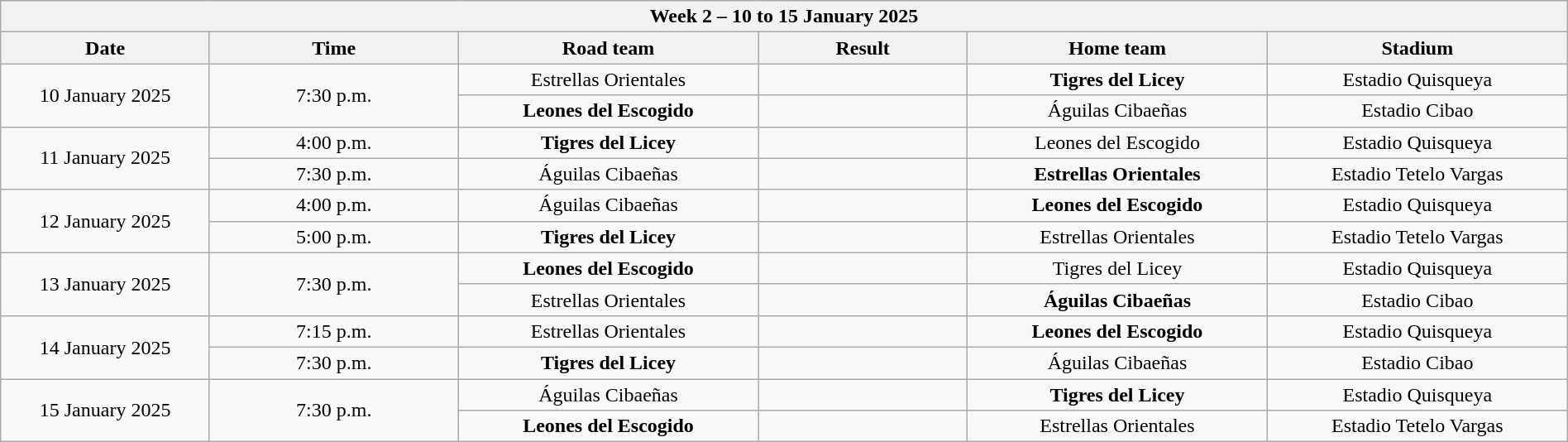<table class="wikitable collapsible collapsed" style="font-size: 100%; text-align: center; width: 100%;">
<tr>
<th colspan="6" style="with: 100%;" align=center>Week 2 – 10 to 15 January 2025</th>
</tr>
<tr>
<th width="50">Date</th>
<th width="50">Time</th>
<th width="75">Road team</th>
<th width="50">Result</th>
<th width="75">Home team</th>
<th width="75">Stadium</th>
</tr>
<tr>
<td rowspan="2">10 January 2025</td>
<td rowspan="2">7:30 p.m.</td>
<td>Estrellas Orientales</td>
<td></td>
<td><strong>Tigres del Licey</strong></td>
<td>Estadio Quisqueya</td>
</tr>
<tr>
<td><strong>Leones del Escogido</strong></td>
<td></td>
<td>Águilas Cibaeñas</td>
<td>Estadio Cibao</td>
</tr>
<tr>
<td rowspan="2">11 January 2025</td>
<td>4:00 p.m.</td>
<td><strong>Tigres del Licey</strong></td>
<td></td>
<td>Leones del Escogido</td>
<td>Estadio Quisqueya</td>
</tr>
<tr>
<td>7:30 p.m.</td>
<td>Águilas Cibaeñas</td>
<td></td>
<td><strong>Estrellas Orientales</strong></td>
<td>Estadio Tetelo Vargas</td>
</tr>
<tr>
<td rowspan="2">12 January 2025</td>
<td>4:00 p.m.</td>
<td>Águilas Cibaeñas</td>
<td></td>
<td><strong>Leones del Escogido</strong></td>
<td>Estadio Quisqueya</td>
</tr>
<tr>
<td>5:00 p.m.</td>
<td><strong>Tigres del Licey</strong></td>
<td></td>
<td>Estrellas Orientales</td>
<td>Estadio Tetelo Vargas</td>
</tr>
<tr>
<td rowspan="2">13 January 2025</td>
<td rowspan="2">7:30 p.m.</td>
<td><strong>Leones del Escogido</strong></td>
<td></td>
<td>Tigres del Licey</td>
<td>Estadio Quisqueya</td>
</tr>
<tr>
<td>Estrellas Orientales</td>
<td></td>
<td><strong>Águilas Cibaeñas</strong></td>
<td>Estadio Cibao</td>
</tr>
<tr>
<td rowspan="2">14 January 2025</td>
<td>7:15 p.m.</td>
<td>Estrellas Orientales</td>
<td></td>
<td><strong>Leones del Escogido</strong></td>
<td>Estadio Quisqueya</td>
</tr>
<tr>
<td>7:30 p.m.</td>
<td><strong>Tigres del Licey</strong></td>
<td></td>
<td>Águilas Cibaeñas</td>
<td>Estadio Cibao</td>
</tr>
<tr>
<td rowspan="2">15 January 2025</td>
<td rowspan="2">7:30 p.m.</td>
<td>Águilas Cibaeñas</td>
<td></td>
<td><strong>Tigres del Licey</strong></td>
<td>Estadio Quisqueya</td>
</tr>
<tr>
<td><strong>Leones del Escogido</strong></td>
<td></td>
<td>Estrellas Orientales</td>
<td>Estadio Tetelo Vargas</td>
</tr>
</table>
